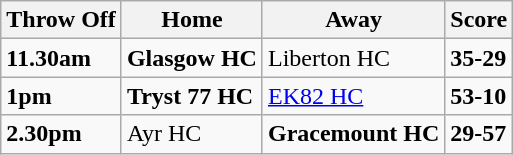<table class="wikitable">
<tr>
<th><strong>Throw Off</strong></th>
<th><strong>Home</strong></th>
<th><strong>Away</strong></th>
<th><strong>Score</strong></th>
</tr>
<tr>
<td><strong>11.30am</strong></td>
<td><strong>Glasgow HC</strong></td>
<td>Liberton HC</td>
<td><strong>35-29</strong></td>
</tr>
<tr>
<td><strong>1pm</strong></td>
<td><strong>Tryst 77 HC</strong></td>
<td><a href='#'>EK82 HC</a></td>
<td><strong>53-10</strong></td>
</tr>
<tr>
<td><strong>2.30pm</strong></td>
<td>Ayr HC</td>
<td><strong>Gracemount HC</strong></td>
<td><strong>29-57</strong></td>
</tr>
</table>
